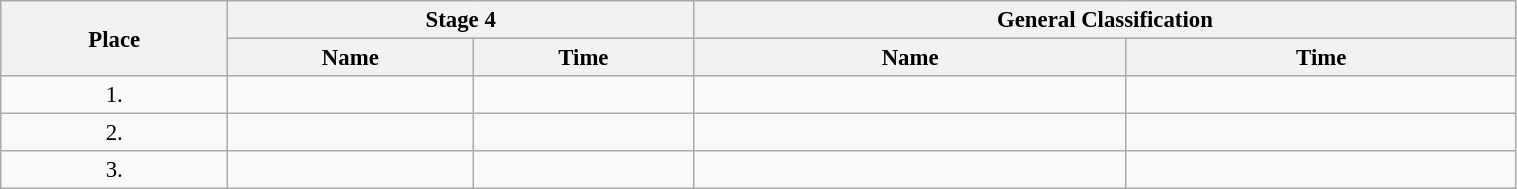<table class=wikitable style="font-size:95%" width="80%">
<tr>
<th rowspan="2">Place</th>
<th colspan="2">Stage 4</th>
<th colspan="2">General Classification</th>
</tr>
<tr>
<th>Name</th>
<th>Time</th>
<th>Name</th>
<th>Time</th>
</tr>
<tr>
<td align="center">1.</td>
<td></td>
<td></td>
<td></td>
<td></td>
</tr>
<tr>
<td align="center">2.</td>
<td></td>
<td></td>
<td></td>
<td></td>
</tr>
<tr>
<td align="center">3.</td>
<td></td>
<td></td>
<td></td>
<td></td>
</tr>
</table>
